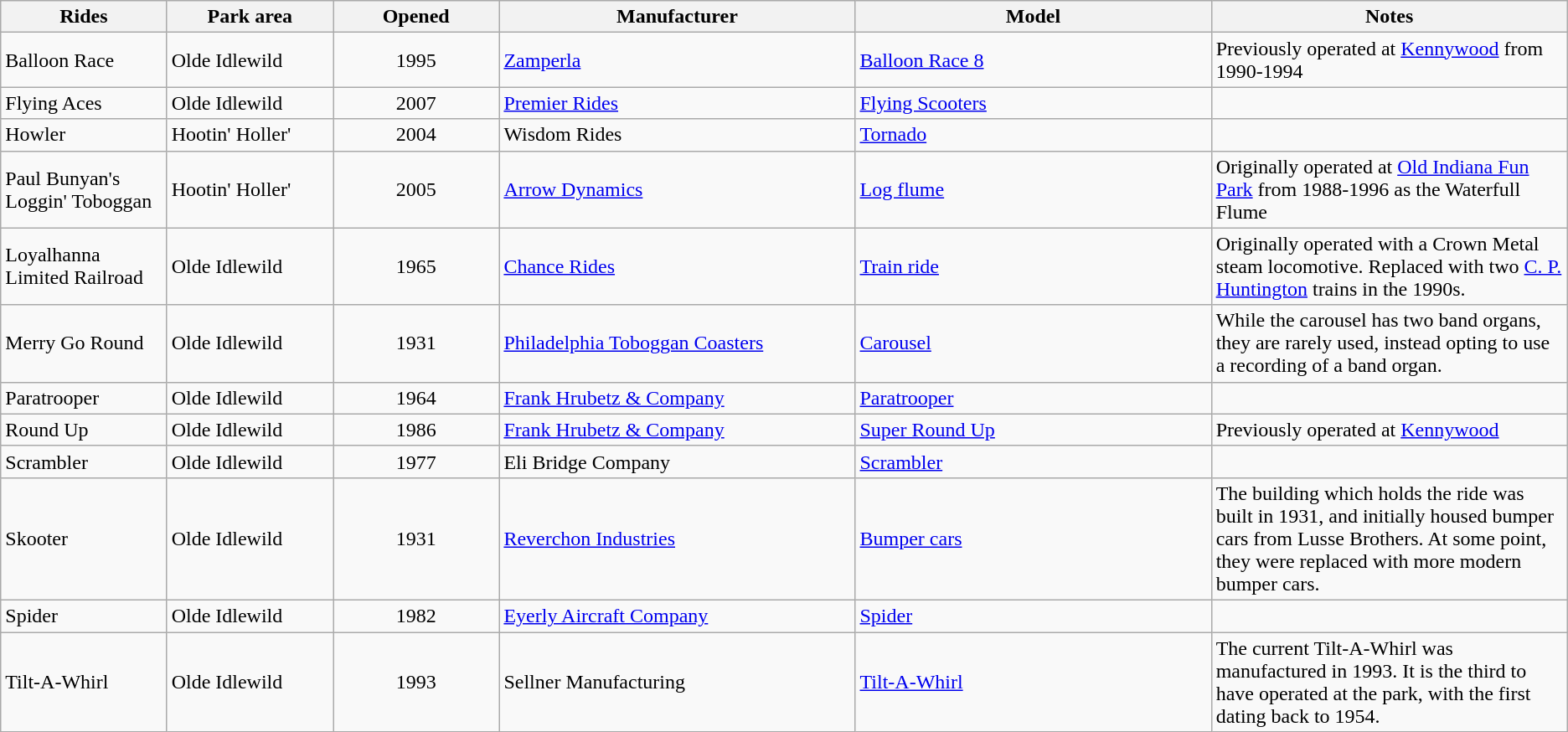<table class="wikitable sortable">
<tr>
<th style="width:7%;">Rides</th>
<th style="width:7%;">Park area</th>
<th style="width:7%;">Opened</th>
<th style="width:15%;">Manufacturer</th>
<th style="width:15%;">Model</th>
<th style="width:15%;">Notes</th>
</tr>
<tr>
<td>Balloon Race</td>
<td>Olde Idlewild</td>
<td style="text-align:center">1995</td>
<td><a href='#'>Zamperla</a></td>
<td><a href='#'>Balloon Race 8</a></td>
<td>Previously operated at <a href='#'>Kennywood</a> from 1990-1994</td>
</tr>
<tr>
<td>Flying Aces</td>
<td>Olde Idlewild</td>
<td style="text-align:center">2007</td>
<td><a href='#'>Premier Rides</a></td>
<td><a href='#'>Flying Scooters</a></td>
<td></td>
</tr>
<tr>
<td>Howler</td>
<td>Hootin' Holler'</td>
<td style="text-align:center">2004</td>
<td>Wisdom Rides</td>
<td><a href='#'>Tornado</a></td>
<td></td>
</tr>
<tr>
<td>Paul Bunyan's Loggin' Toboggan</td>
<td>Hootin' Holler'</td>
<td style="text-align:center">2005</td>
<td><a href='#'>Arrow Dynamics</a></td>
<td><a href='#'>Log flume</a></td>
<td>Originally operated at <a href='#'>Old Indiana Fun Park</a> from 1988-1996 as the Waterfull Flume</td>
</tr>
<tr>
<td>Loyalhanna Limited Railroad</td>
<td>Olde Idlewild</td>
<td style="text-align:center">1965</td>
<td><a href='#'>Chance Rides</a></td>
<td><a href='#'>Train ride</a></td>
<td>Originally operated with a Crown Metal steam locomotive. Replaced with two <a href='#'>C. P. Huntington</a> trains in the 1990s.</td>
</tr>
<tr>
<td>Merry Go Round</td>
<td>Olde Idlewild</td>
<td style="text-align:center">1931</td>
<td><a href='#'>Philadelphia Toboggan Coasters</a></td>
<td><a href='#'>Carousel</a></td>
<td>While the carousel has two band organs, they are rarely used, instead opting to use a recording of a band organ.</td>
</tr>
<tr>
<td>Paratrooper</td>
<td>Olde Idlewild</td>
<td style="text-align:center">1964</td>
<td><a href='#'>Frank Hrubetz & Company</a></td>
<td><a href='#'>Paratrooper</a></td>
<td></td>
</tr>
<tr>
<td>Round Up</td>
<td>Olde Idlewild</td>
<td style="text-align:center">1986</td>
<td><a href='#'>Frank Hrubetz & Company</a></td>
<td><a href='#'>Super Round Up</a></td>
<td>Previously operated at <a href='#'>Kennywood</a></td>
</tr>
<tr>
<td>Scrambler</td>
<td>Olde Idlewild</td>
<td style="text-align:center">1977</td>
<td>Eli Bridge Company</td>
<td><a href='#'>Scrambler</a></td>
<td></td>
</tr>
<tr>
<td>Skooter</td>
<td>Olde Idlewild</td>
<td style="text-align:center">1931</td>
<td><a href='#'>Reverchon Industries</a></td>
<td><a href='#'>Bumper cars</a></td>
<td>The building which holds the ride was built in 1931, and initially housed bumper cars from Lusse Brothers. At some point, they were replaced with more modern bumper cars.</td>
</tr>
<tr>
<td>Spider</td>
<td>Olde Idlewild</td>
<td style="text-align:center">1982</td>
<td><a href='#'>Eyerly Aircraft Company</a></td>
<td><a href='#'>Spider</a></td>
<td></td>
</tr>
<tr>
<td>Tilt-A-Whirl</td>
<td>Olde Idlewild</td>
<td style="text-align:center">1993</td>
<td>Sellner Manufacturing</td>
<td><a href='#'>Tilt-A-Whirl</a></td>
<td>The current Tilt-A-Whirl was manufactured in 1993. It is the third to have operated at the park, with the first dating back to 1954.</td>
</tr>
</table>
